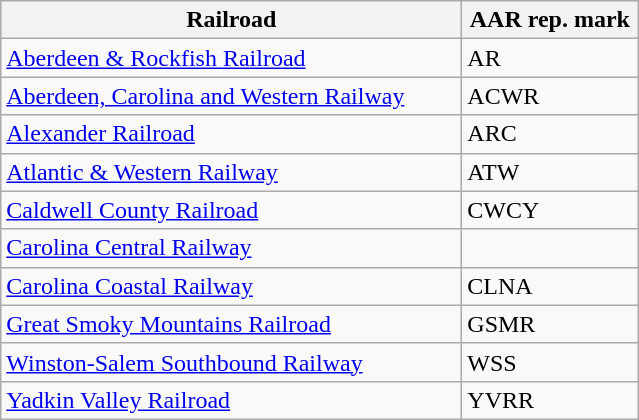<table class="wikitable" border="1">
<tr>
<th width="300px">Railroad</th>
<th width="110px">AAR rep. mark</th>
</tr>
<tr>
<td width="300px"><a href='#'>Aberdeen & Rockfish Railroad</a></td>
<td width="110px">AR</td>
</tr>
<tr>
<td width="300px"><a href='#'>Aberdeen, Carolina and Western Railway</a></td>
<td width="110px">ACWR</td>
</tr>
<tr>
<td width="300px"><a href='#'>Alexander Railroad</a></td>
<td width="110px">ARC</td>
</tr>
<tr>
<td width="300px"><a href='#'>Atlantic & Western Railway</a></td>
<td width="110px">ATW</td>
</tr>
<tr>
<td width="300px"><a href='#'>Caldwell County Railroad</a></td>
<td width="110px">CWCY</td>
</tr>
<tr>
<td width="300px"><a href='#'>Carolina Central Railway</a></td>
<td width="110px"></td>
</tr>
<tr>
<td width="300px"><a href='#'>Carolina Coastal Railway</a></td>
<td width="110px">CLNA</td>
</tr>
<tr>
<td width="300px"><a href='#'>Great Smoky Mountains Railroad</a></td>
<td width="110px">GSMR</td>
</tr>
<tr>
<td width="300px"><a href='#'>Winston-Salem Southbound Railway</a></td>
<td width="110px">WSS</td>
</tr>
<tr>
<td width="300px"><a href='#'>Yadkin Valley Railroad</a></td>
<td width="110px">YVRR</td>
</tr>
</table>
